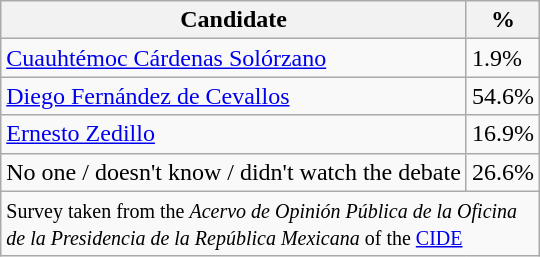<table class="wikitable">
<tr>
<th>Candidate</th>
<th>%</th>
</tr>
<tr>
<td><a href='#'>Cuauhtémoc Cárdenas Solórzano</a></td>
<td>1.9%</td>
</tr>
<tr>
<td><a href='#'>Diego Fernández de Cevallos</a></td>
<td>54.6%</td>
</tr>
<tr>
<td><a href='#'>Ernesto Zedillo</a></td>
<td>16.9%</td>
</tr>
<tr>
<td>No one / doesn't know / didn't watch the debate</td>
<td>26.6%</td>
</tr>
<tr>
<td colspan=2><small>Survey taken from the <em>Acervo de Opinión Pública de la Oficina<br> de la Presidencia de la República Mexicana</em> of the <a href='#'>CIDE</a></small></td>
</tr>
</table>
